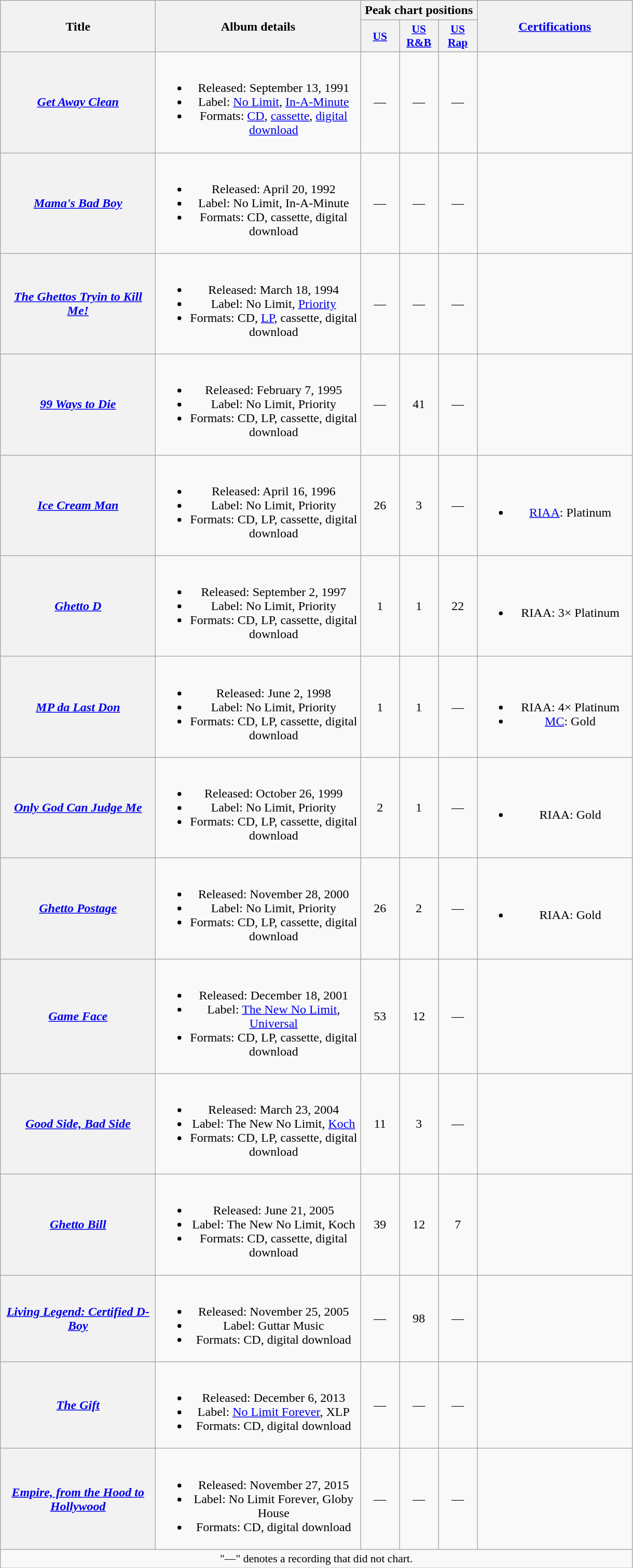<table class="wikitable plainrowheaders" style="text-align:center;">
<tr>
<th scope="col" rowspan="2" style="width:12em;">Title</th>
<th scope="col" rowspan="2" style="width:16em;">Album details</th>
<th scope="col" colspan="3">Peak chart positions</th>
<th scope="col" rowspan="2" style="width:12em;"><a href='#'>Certifications</a></th>
</tr>
<tr>
<th style="width:3em;font-size:90%;"><a href='#'>US</a><br></th>
<th style="width:3em;font-size:90%;"><a href='#'>US R&B</a><br></th>
<th style="width:3em;font-size:90%;"><a href='#'>US Rap</a><br></th>
</tr>
<tr>
<th scope="row"><em><a href='#'>Get Away Clean</a></em></th>
<td><br><ul><li>Released: September 13, 1991</li><li>Label: <a href='#'>No Limit</a>, <a href='#'>In-A-Minute</a></li><li>Formats: <a href='#'>CD</a>, <a href='#'>cassette</a>, <a href='#'>digital download</a></li></ul></td>
<td>—</td>
<td>—</td>
<td>—</td>
<td></td>
</tr>
<tr>
<th scope="row"><em><a href='#'>Mama's Bad Boy</a></em></th>
<td><br><ul><li>Released: April 20, 1992</li><li>Label: No Limit, In-A-Minute</li><li>Formats: CD, cassette, digital download</li></ul></td>
<td>—</td>
<td>—</td>
<td>—</td>
<td></td>
</tr>
<tr>
<th scope="row"><em><a href='#'>The Ghettos Tryin to Kill Me!</a></em></th>
<td><br><ul><li>Released: March 18, 1994</li><li>Label: No Limit, <a href='#'>Priority</a></li><li>Formats: CD, <a href='#'>LP</a>, cassette, digital download</li></ul></td>
<td>—</td>
<td>—</td>
<td>—</td>
<td></td>
</tr>
<tr>
<th scope="row"><em><a href='#'>99 Ways to Die</a></em></th>
<td><br><ul><li>Released: February 7, 1995</li><li>Label: No Limit, Priority</li><li>Formats: CD, LP, cassette, digital download</li></ul></td>
<td>—</td>
<td>41</td>
<td>—</td>
<td></td>
</tr>
<tr>
<th scope="row"><em><a href='#'>Ice Cream Man</a></em></th>
<td><br><ul><li>Released: April 16, 1996</li><li>Label: No Limit, Priority</li><li>Formats: CD, LP, cassette, digital download</li></ul></td>
<td>26</td>
<td>3</td>
<td>—</td>
<td><br><ul><li><a href='#'>RIAA</a>: Platinum</li></ul></td>
</tr>
<tr>
<th scope="row"><em><a href='#'>Ghetto D</a></em></th>
<td><br><ul><li>Released: September 2, 1997</li><li>Label: No Limit, Priority</li><li>Formats: CD, LP, cassette, digital download</li></ul></td>
<td>1</td>
<td>1</td>
<td>22</td>
<td><br><ul><li>RIAA: 3× Platinum</li></ul></td>
</tr>
<tr>
<th scope="row"><em><a href='#'>MP da Last Don</a></em></th>
<td><br><ul><li>Released: June 2, 1998</li><li>Label: No Limit, Priority</li><li>Formats: CD, LP, cassette, digital download</li></ul></td>
<td>1</td>
<td>1</td>
<td>—</td>
<td><br><ul><li>RIAA: 4× Platinum</li><li><a href='#'>MC</a>: Gold</li></ul></td>
</tr>
<tr>
<th scope="row"><em><a href='#'>Only God Can Judge Me</a></em></th>
<td><br><ul><li>Released: October 26, 1999</li><li>Label: No Limit, Priority</li><li>Formats: CD, LP, cassette, digital download</li></ul></td>
<td>2</td>
<td>1</td>
<td>—</td>
<td><br><ul><li>RIAA: Gold</li></ul></td>
</tr>
<tr>
<th scope="row"><em><a href='#'>Ghetto Postage</a></em></th>
<td><br><ul><li>Released: November 28, 2000</li><li>Label: No Limit, Priority</li><li>Formats: CD, LP, cassette, digital download</li></ul></td>
<td>26</td>
<td>2</td>
<td>—</td>
<td><br><ul><li>RIAA: Gold</li></ul></td>
</tr>
<tr>
<th scope="row"><em><a href='#'>Game Face</a></em></th>
<td><br><ul><li>Released: December 18, 2001</li><li>Label: <a href='#'>The New No Limit</a>, <a href='#'>Universal</a></li><li>Formats: CD, LP, cassette, digital download</li></ul></td>
<td>53</td>
<td>12</td>
<td>—</td>
<td></td>
</tr>
<tr>
<th scope="row"><em><a href='#'>Good Side, Bad Side</a></em></th>
<td><br><ul><li>Released: March 23, 2004</li><li>Label: The New No Limit, <a href='#'>Koch</a></li><li>Formats: CD, LP, cassette, digital download</li></ul></td>
<td>11</td>
<td>3</td>
<td>—</td>
<td></td>
</tr>
<tr>
<th scope="row"><em><a href='#'>Ghetto Bill</a></em></th>
<td><br><ul><li>Released: June 21, 2005</li><li>Label: The New No Limit, Koch</li><li>Formats: CD, cassette, digital download</li></ul></td>
<td>39</td>
<td>12</td>
<td>7</td>
<td></td>
</tr>
<tr>
<th scope="row"><em><a href='#'>Living Legend: Certified D-Boy</a></em></th>
<td><br><ul><li>Released: November 25, 2005</li><li>Label: Guttar Music</li><li>Formats: CD, digital download</li></ul></td>
<td>—</td>
<td>98</td>
<td>—</td>
<td></td>
</tr>
<tr>
<th scope="row"><em><a href='#'>The Gift</a></em></th>
<td><br><ul><li>Released: December 6, 2013</li><li>Label: <a href='#'>No Limit Forever</a>, XLP</li><li>Formats: CD, digital download</li></ul></td>
<td>—</td>
<td>—</td>
<td>—</td>
<td></td>
</tr>
<tr>
<th scope="row"><em><a href='#'>Empire, from the Hood to Hollywood</a></em></th>
<td><br><ul><li>Released: November 27, 2015</li><li>Label: No Limit Forever, Globy House</li><li>Formats: CD, digital download</li></ul></td>
<td>—</td>
<td>—</td>
<td>—</td>
<td></td>
</tr>
<tr>
<td colspan="6" style="font-size:90%">"—" denotes a recording that did not chart.</td>
</tr>
</table>
